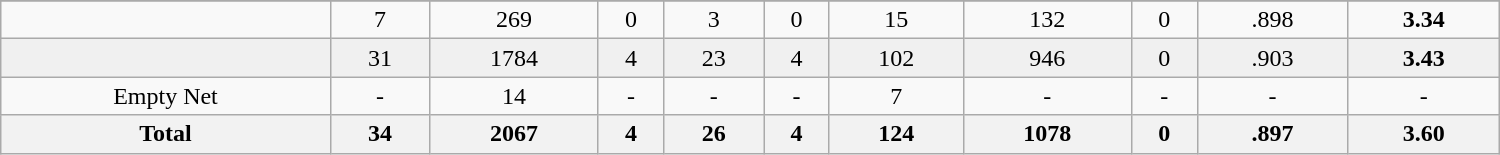<table class="wikitable sortable" width ="1000">
<tr align="center">
</tr>
<tr align="center" bgcolor="">
<td></td>
<td>7</td>
<td>269</td>
<td>0</td>
<td>3</td>
<td>0</td>
<td>15</td>
<td>132</td>
<td>0</td>
<td>.898</td>
<td><strong>3.34</strong></td>
</tr>
<tr align="center" bgcolor="f0f0f0">
<td></td>
<td>31</td>
<td>1784</td>
<td>4</td>
<td>23</td>
<td>4</td>
<td>102</td>
<td>946</td>
<td>0</td>
<td>.903</td>
<td><strong>3.43</strong></td>
</tr>
<tr align="center" bgcolor="">
<td>Empty Net</td>
<td>-</td>
<td>14</td>
<td>-</td>
<td>-</td>
<td>-</td>
<td>7</td>
<td>-</td>
<td>-</td>
<td>-</td>
<td>-</td>
</tr>
<tr>
<th>Total</th>
<th>34</th>
<th>2067</th>
<th>4</th>
<th>26</th>
<th>4</th>
<th>124</th>
<th>1078</th>
<th>0</th>
<th>.897</th>
<th>3.60</th>
</tr>
</table>
